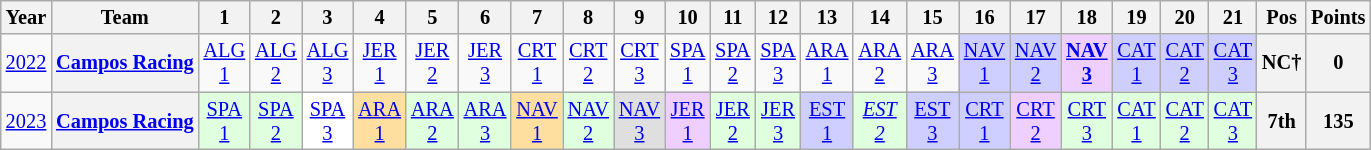<table class="wikitable" style="text-align:center; font-size:85%;">
<tr>
<th>Year</th>
<th>Team</th>
<th>1</th>
<th>2</th>
<th>3</th>
<th>4</th>
<th>5</th>
<th>6</th>
<th>7</th>
<th>8</th>
<th>9</th>
<th>10</th>
<th>11</th>
<th>12</th>
<th>13</th>
<th>14</th>
<th>15</th>
<th>16</th>
<th>17</th>
<th>18</th>
<th>19</th>
<th>20</th>
<th>21</th>
<th>Pos</th>
<th>Points</th>
</tr>
<tr>
<td><a href='#'>2022</a></td>
<th nowrap><a href='#'>Campos Racing</a></th>
<td><a href='#'>ALG<br>1</a></td>
<td><a href='#'>ALG<br>2</a></td>
<td><a href='#'>ALG<br>3</a></td>
<td><a href='#'>JER<br>1</a></td>
<td><a href='#'>JER<br>2</a></td>
<td><a href='#'>JER<br>3</a></td>
<td><a href='#'>CRT<br>1</a></td>
<td><a href='#'>CRT<br>2</a></td>
<td><a href='#'>CRT<br>3</a></td>
<td><a href='#'>SPA<br>1</a></td>
<td><a href='#'>SPA<br>2</a></td>
<td><a href='#'>SPA<br>3</a></td>
<td><a href='#'>ARA<br>1</a></td>
<td><a href='#'>ARA<br>2</a></td>
<td><a href='#'>ARA<br>3</a></td>
<td style="background:#CFCFFF;"><a href='#'>NAV<br>1</a><br></td>
<td style="background:#CFCFFF;"><a href='#'>NAV<br>2</a><br></td>
<td style="background:#EFCFFF;"><strong><a href='#'>NAV<br>3</a></strong><br></td>
<td style="background:#CFCFFF;"><a href='#'>CAT<br>1</a><br></td>
<td style="background:#CFCFFF;"><a href='#'>CAT<br>2</a><br></td>
<td style="background:#CFCFFF;"><a href='#'>CAT<br>3</a><br></td>
<th>NC†</th>
<th>0</th>
</tr>
<tr>
<td><a href='#'>2023</a></td>
<th nowrap><a href='#'>Campos Racing</a></th>
<td style="background:#DFFFDF;"><a href='#'>SPA<br>1</a><br></td>
<td style="background:#DFFFDF;"><a href='#'>SPA<br>2</a><br></td>
<td style="background:#FFFFFF;"><a href='#'>SPA<br>3</a><br></td>
<td style="background:#FFDF9F;"><a href='#'>ARA<br>1</a><br></td>
<td style="background:#DFFFDF;"><a href='#'>ARA<br>2</a><br></td>
<td style="background:#DFFFDF;"><a href='#'>ARA<br>3</a><br></td>
<td style="background:#FFDF9F;"><a href='#'>NAV<br>1</a><br></td>
<td style="background:#DFFFDF;"><a href='#'>NAV<br>2</a><br></td>
<td style="background:#DFDFDF;"><a href='#'>NAV<br>3</a><br></td>
<td style="background:#EFCFFF;"><a href='#'>JER<br>1</a><br></td>
<td style="background:#DFFFDF;"><a href='#'>JER<br>2</a><br></td>
<td style="background:#DFFFDF;"><a href='#'>JER<br>3</a><br></td>
<td style="background:#CFCFFF;"><a href='#'>EST<br>1</a><br></td>
<td style="background:#DFFFDF;"><em><a href='#'>EST<br>2</a></em><br></td>
<td style="background:#CFCFFF;"><a href='#'>EST<br>3</a><br></td>
<td style="background:#CFCFFF;"><a href='#'>CRT<br>1</a><br></td>
<td style="background:#EFCFFF;"><a href='#'>CRT<br>2</a><br></td>
<td style="background:#DFFFDF;"><a href='#'>CRT<br>3</a><br></td>
<td style="background:#DFFFDF;"><a href='#'>CAT<br>1</a><br></td>
<td style="background:#DFFFDF;"><a href='#'>CAT<br>2</a><br></td>
<td style="background:#DFFFDF;"><a href='#'>CAT<br>3</a><br></td>
<th>7th</th>
<th>135</th>
</tr>
</table>
